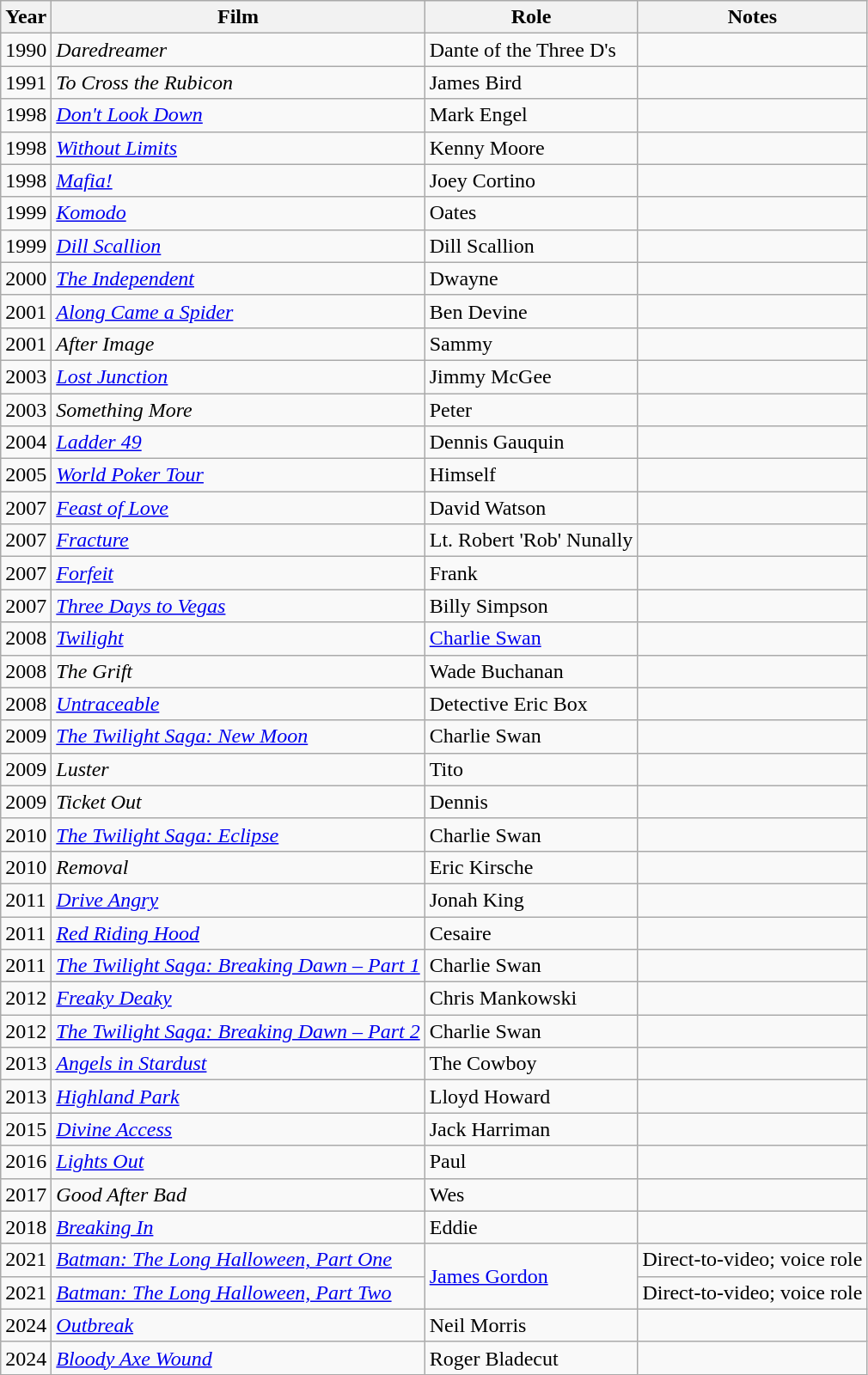<table class="wikitable sortable">
<tr>
<th>Year</th>
<th>Film</th>
<th>Role</th>
<th>Notes</th>
</tr>
<tr>
<td>1990</td>
<td><em>Daredreamer</em></td>
<td>Dante of the Three D's</td>
<td></td>
</tr>
<tr>
<td>1991</td>
<td><em>To Cross the Rubicon</em></td>
<td>James Bird</td>
<td></td>
</tr>
<tr>
<td>1998</td>
<td><em><a href='#'>Don't Look Down</a></em></td>
<td>Mark Engel</td>
<td></td>
</tr>
<tr>
<td>1998</td>
<td><em><a href='#'>Without Limits</a></em></td>
<td>Kenny Moore</td>
<td></td>
</tr>
<tr>
<td>1998</td>
<td><em><a href='#'>Mafia!</a></em></td>
<td>Joey Cortino</td>
<td></td>
</tr>
<tr>
<td>1999</td>
<td><em><a href='#'>Komodo</a></em></td>
<td>Oates</td>
<td></td>
</tr>
<tr>
<td>1999</td>
<td><em><a href='#'>Dill Scallion</a></em></td>
<td>Dill Scallion</td>
<td></td>
</tr>
<tr>
<td>2000</td>
<td><em><a href='#'>The Independent</a></em></td>
<td>Dwayne</td>
<td></td>
</tr>
<tr>
<td>2001</td>
<td><em><a href='#'>Along Came a Spider</a></em></td>
<td>Ben Devine</td>
<td></td>
</tr>
<tr>
<td>2001</td>
<td><em>After Image</em></td>
<td>Sammy</td>
<td></td>
</tr>
<tr>
<td>2003</td>
<td><em><a href='#'>Lost Junction</a></em></td>
<td>Jimmy McGee</td>
<td></td>
</tr>
<tr>
<td>2003</td>
<td><em>Something More</em></td>
<td>Peter</td>
<td></td>
</tr>
<tr>
<td>2004</td>
<td><em><a href='#'>Ladder 49</a></em></td>
<td>Dennis Gauquin</td>
<td></td>
</tr>
<tr>
<td>2005</td>
<td><em><a href='#'>World Poker Tour</a></em></td>
<td>Himself</td>
<td></td>
</tr>
<tr>
<td>2007</td>
<td><em><a href='#'>Feast of Love</a></em></td>
<td>David Watson</td>
<td></td>
</tr>
<tr>
<td>2007</td>
<td><em><a href='#'>Fracture</a></em></td>
<td>Lt. Robert 'Rob' Nunally</td>
<td></td>
</tr>
<tr>
<td>2007</td>
<td><em><a href='#'>Forfeit</a></em></td>
<td>Frank</td>
<td></td>
</tr>
<tr>
<td>2007</td>
<td><em><a href='#'>Three Days to Vegas</a></em></td>
<td>Billy Simpson</td>
<td></td>
</tr>
<tr>
<td>2008</td>
<td><em><a href='#'>Twilight</a></em></td>
<td><a href='#'>Charlie Swan</a></td>
<td></td>
</tr>
<tr>
<td>2008</td>
<td><em>The Grift</em></td>
<td>Wade Buchanan</td>
<td></td>
</tr>
<tr>
<td>2008</td>
<td><em><a href='#'>Untraceable</a></em></td>
<td>Detective Eric Box</td>
<td></td>
</tr>
<tr>
<td>2009</td>
<td><em><a href='#'>The Twilight Saga: New Moon</a></em></td>
<td>Charlie Swan</td>
<td></td>
</tr>
<tr>
<td>2009</td>
<td><em>Luster</em></td>
<td>Tito</td>
<td></td>
</tr>
<tr>
<td>2009</td>
<td><em>Ticket Out</em></td>
<td>Dennis</td>
<td></td>
</tr>
<tr>
<td>2010</td>
<td><em><a href='#'>The Twilight Saga: Eclipse</a></em></td>
<td>Charlie Swan</td>
<td></td>
</tr>
<tr>
<td>2010</td>
<td><em>Removal</em></td>
<td>Eric Kirsche</td>
<td></td>
</tr>
<tr>
<td>2011</td>
<td><em><a href='#'>Drive Angry</a></em></td>
<td>Jonah King</td>
<td></td>
</tr>
<tr>
<td>2011</td>
<td><em><a href='#'>Red Riding Hood</a></em></td>
<td>Cesaire</td>
<td></td>
</tr>
<tr>
<td>2011</td>
<td><em><a href='#'>The Twilight Saga: Breaking Dawn – Part 1</a></em></td>
<td>Charlie Swan</td>
<td></td>
</tr>
<tr>
<td>2012</td>
<td><em><a href='#'>Freaky Deaky</a></em></td>
<td>Chris Mankowski</td>
<td></td>
</tr>
<tr>
<td>2012</td>
<td><em><a href='#'>The Twilight Saga: Breaking Dawn – Part 2</a></em></td>
<td>Charlie Swan</td>
<td></td>
</tr>
<tr>
<td>2013</td>
<td><em><a href='#'>Angels in Stardust</a></em></td>
<td>The Cowboy</td>
<td></td>
</tr>
<tr>
<td>2013</td>
<td><em><a href='#'>Highland Park</a></em></td>
<td>Lloyd Howard</td>
<td></td>
</tr>
<tr>
<td>2015</td>
<td><em><a href='#'>Divine Access</a></em></td>
<td>Jack Harriman</td>
<td></td>
</tr>
<tr>
<td>2016</td>
<td><em><a href='#'>Lights Out</a></em></td>
<td>Paul</td>
<td></td>
</tr>
<tr>
<td>2017</td>
<td><em>Good After Bad</em></td>
<td>Wes</td>
<td></td>
</tr>
<tr>
<td>2018</td>
<td><em><a href='#'>Breaking In</a></em></td>
<td>Eddie</td>
<td></td>
</tr>
<tr>
<td>2021</td>
<td><em><a href='#'>Batman: The Long Halloween, Part One</a></em></td>
<td rowspan="2"><a href='#'>James Gordon</a></td>
<td>Direct-to-video; voice role</td>
</tr>
<tr>
<td>2021</td>
<td><em><a href='#'>Batman: The Long Halloween, Part Two</a></em></td>
<td>Direct-to-video; voice role</td>
</tr>
<tr>
<td>2024</td>
<td><em><a href='#'>Outbreak</a></em></td>
<td>Neil Morris</td>
<td></td>
</tr>
<tr>
<td>2024</td>
<td><em><a href='#'>Bloody Axe Wound</a></em></td>
<td>Roger Bladecut</td>
<td></td>
</tr>
</table>
